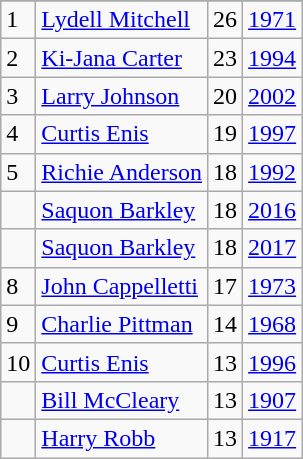<table class="wikitable">
<tr>
</tr>
<tr>
<td>1</td>
<td><a href='#'>Lydell Mitchell</a></td>
<td>26</td>
<td><a href='#'>1971</a></td>
</tr>
<tr>
<td>2</td>
<td><a href='#'>Ki-Jana Carter</a></td>
<td>23</td>
<td><a href='#'>1994</a></td>
</tr>
<tr>
<td>3</td>
<td><a href='#'>Larry Johnson</a></td>
<td>20</td>
<td><a href='#'>2002</a></td>
</tr>
<tr>
<td>4</td>
<td><a href='#'>Curtis Enis</a></td>
<td>19</td>
<td><a href='#'>1997</a></td>
</tr>
<tr>
<td>5</td>
<td><a href='#'>Richie Anderson</a></td>
<td>18</td>
<td><a href='#'>1992</a></td>
</tr>
<tr>
<td></td>
<td><a href='#'>Saquon Barkley</a></td>
<td>18</td>
<td><a href='#'>2016</a></td>
</tr>
<tr>
<td></td>
<td><a href='#'>Saquon Barkley</a></td>
<td>18</td>
<td><a href='#'>2017</a></td>
</tr>
<tr>
<td>8</td>
<td><a href='#'>John Cappelletti</a></td>
<td>17</td>
<td><a href='#'>1973</a></td>
</tr>
<tr>
<td>9</td>
<td><a href='#'>Charlie Pittman</a></td>
<td>14</td>
<td><a href='#'>1968</a></td>
</tr>
<tr>
<td>10</td>
<td><a href='#'>Curtis Enis </a></td>
<td>13</td>
<td><a href='#'>1996</a></td>
</tr>
<tr>
<td></td>
<td><a href='#'>Bill McCleary</a></td>
<td>13</td>
<td><a href='#'>1907</a></td>
</tr>
<tr>
<td></td>
<td><a href='#'>Harry Robb</a></td>
<td>13</td>
<td><a href='#'>1917</a></td>
</tr>
</table>
